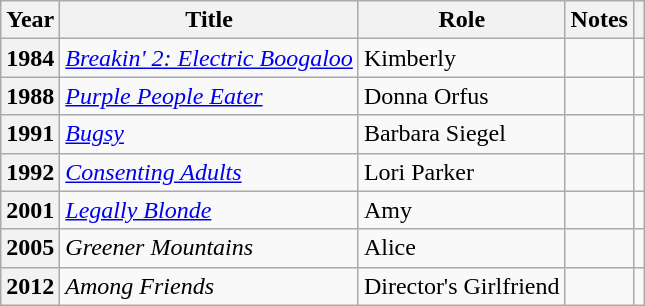<table class="wikitable sortable plainrowheaders">
<tr>
<th scope="col">Year</th>
<th scope="col">Title</th>
<th scope="col">Role</th>
<th scope="col" class="unsortable">Notes</th>
<th scope="col" class="unsortable"></th>
</tr>
<tr>
<th scope=row>1984</th>
<td><em><a href='#'>Breakin' 2: Electric Boogaloo</a></em></td>
<td>Kimberly</td>
<td></td>
<td style="text-align:center;"></td>
</tr>
<tr>
<th scope=row>1988</th>
<td><em><a href='#'>Purple People Eater</a></em></td>
<td>Donna Orfus</td>
<td></td>
<td style="text-align:center;"></td>
</tr>
<tr>
<th scope=row>1991</th>
<td><em><a href='#'>Bugsy</a></em></td>
<td>Barbara Siegel</td>
<td></td>
<td style="text-align:center;"></td>
</tr>
<tr>
<th scope=row>1992</th>
<td><em><a href='#'>Consenting Adults</a></em></td>
<td>Lori Parker</td>
<td></td>
<td style="text-align:center;"></td>
</tr>
<tr>
<th scope=row>2001</th>
<td><em><a href='#'>Legally Blonde</a></em></td>
<td>Amy</td>
<td></td>
<td style="text-align:center;"></td>
</tr>
<tr>
<th scope=row>2005</th>
<td><em>Greener Mountains</em></td>
<td>Alice</td>
<td></td>
<td style="text-align:center;"></td>
</tr>
<tr>
<th scope=row>2012</th>
<td><em>Among Friends</em></td>
<td>Director's Girlfriend</td>
<td></td>
<td style="text-align:center;"></td>
</tr>
</table>
